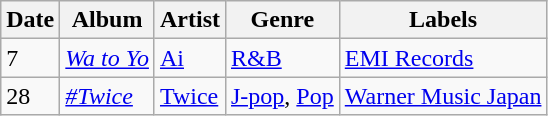<table class="wikitable">
<tr>
<th>Date</th>
<th>Album</th>
<th>Artist</th>
<th>Genre</th>
<th>Labels</th>
</tr>
<tr>
<td>7</td>
<td><em><a href='#'>Wa to Yo</a></em></td>
<td><a href='#'>Ai</a></td>
<td><a href='#'>R&B</a></td>
<td><a href='#'>EMI Records</a></td>
</tr>
<tr>
<td>28</td>
<td><em><a href='#'>#Twice</a></em></td>
<td><a href='#'>Twice</a></td>
<td><a href='#'>J-pop</a>, <a href='#'>Pop</a></td>
<td><a href='#'>Warner Music Japan</a></td>
</tr>
</table>
